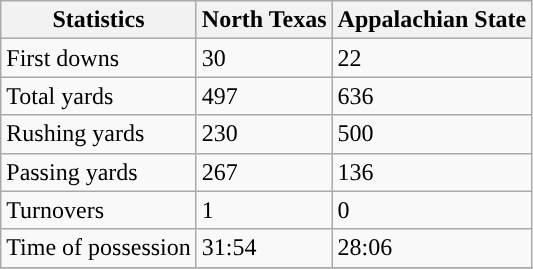<table class="wikitable">
<tr>
<th>Statistics</th>
<th>North Texas</th>
<th>Appalachian State</th>
</tr>
<tr>
<td>First downs</td>
<td>30</td>
<td>22</td>
</tr>
<tr>
<td>Total yards</td>
<td>497</td>
<td>636</td>
</tr>
<tr>
<td>Rushing yards</td>
<td>230</td>
<td>500</td>
</tr>
<tr>
<td>Passing yards</td>
<td>267</td>
<td>136</td>
</tr>
<tr>
<td>Turnovers</td>
<td>1</td>
<td>0</td>
</tr>
<tr>
<td>Time of possession</td>
<td>31:54</td>
<td>28:06</td>
</tr>
<tr>
</tr>
</table>
